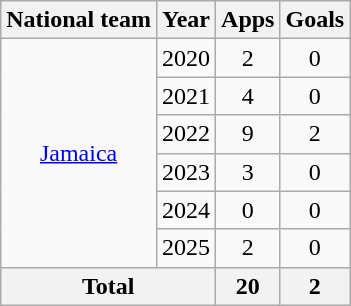<table class=wikitable style=text-align:center>
<tr>
<th>National team</th>
<th>Year</th>
<th>Apps</th>
<th>Goals</th>
</tr>
<tr>
<td rowspan="6"><a href='#'>Jamaica</a></td>
<td>2020</td>
<td>2</td>
<td>0</td>
</tr>
<tr>
<td>2021</td>
<td>4</td>
<td>0</td>
</tr>
<tr>
<td>2022</td>
<td>9</td>
<td>2</td>
</tr>
<tr>
<td>2023</td>
<td>3</td>
<td>0</td>
</tr>
<tr>
<td>2024</td>
<td>0</td>
<td>0</td>
</tr>
<tr>
<td>2025</td>
<td>2</td>
<td>0</td>
</tr>
<tr>
<th colspan="2">Total</th>
<th>20</th>
<th>2</th>
</tr>
</table>
